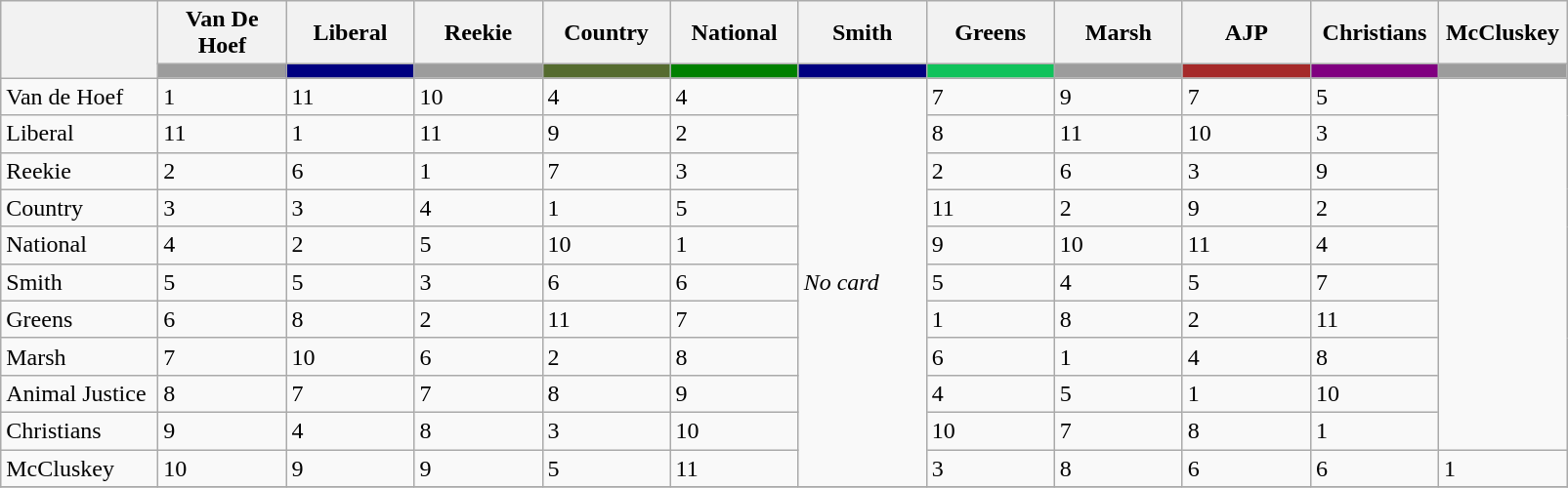<table class="wikitable">
<tr>
<th width="100px" rowspan="2"></th>
<th !  width="80px">Van De Hoef</th>
<th ! width="80px">Liberal</th>
<th !  width="80px">Reekie</th>
<th ! width="80px">Country</th>
<th !  width="80px">National</th>
<th ! width="80px">Smith</th>
<th !  width="80px">Greens</th>
<th ! width="80px">Marsh</th>
<th ! width="80px">AJP</th>
<th ! width="80px">Christians</th>
<th ! width="80px">McCluskey</th>
</tr>
<tr>
<th style="height:2px; background:#9C9C9C;"></th>
<th style="background:#000080;"></th>
<th style="background:#9C9C9C;"></th>
<th style="background:#556B2F;"></th>
<th style="background:#008000;"></th>
<th style="background:#000080;"></th>
<th style="background:#10C25B;"></th>
<th style="background:#9C9C9C;"></th>
<th style="background:#A52A2A;"></th>
<th style="background:#800080;"></th>
<th style="background:#9C9C9C;"></th>
</tr>
<tr>
<td>Van de Hoef</td>
<td>1</td>
<td>11</td>
<td>10</td>
<td>4</td>
<td>4</td>
<td rowspan="11"><em>No card</em></td>
<td>7</td>
<td>9</td>
<td>7</td>
<td>5</td>
<td rowspan="10"></td>
</tr>
<tr>
<td>Liberal</td>
<td>11</td>
<td>1</td>
<td>11</td>
<td>9</td>
<td>2</td>
<td>8</td>
<td>11</td>
<td>10</td>
<td>3</td>
</tr>
<tr>
<td>Reekie</td>
<td>2</td>
<td>6</td>
<td>1</td>
<td>7</td>
<td>3</td>
<td>2</td>
<td>6</td>
<td>3</td>
<td>9</td>
</tr>
<tr>
<td>Country</td>
<td>3</td>
<td>3</td>
<td>4</td>
<td>1</td>
<td>5</td>
<td>11</td>
<td>2</td>
<td>9</td>
<td>2</td>
</tr>
<tr>
<td>National</td>
<td>4</td>
<td>2</td>
<td>5</td>
<td>10</td>
<td>1</td>
<td>9</td>
<td>10</td>
<td>11</td>
<td>4</td>
</tr>
<tr>
<td>Smith</td>
<td>5</td>
<td>5</td>
<td>3</td>
<td>6</td>
<td>6</td>
<td>5</td>
<td>4</td>
<td>5</td>
<td>7</td>
</tr>
<tr>
<td>Greens</td>
<td>6</td>
<td>8</td>
<td>2</td>
<td>11</td>
<td>7</td>
<td>1</td>
<td>8</td>
<td>2</td>
<td>11</td>
</tr>
<tr>
<td>Marsh</td>
<td>7</td>
<td>10</td>
<td>6</td>
<td>2</td>
<td>8</td>
<td>6</td>
<td>1</td>
<td>4</td>
<td>8</td>
</tr>
<tr>
<td>Animal Justice</td>
<td>8</td>
<td>7</td>
<td>7</td>
<td>8</td>
<td>9</td>
<td>4</td>
<td>5</td>
<td>1</td>
<td>10</td>
</tr>
<tr>
<td>Christians</td>
<td>9</td>
<td>4</td>
<td>8</td>
<td>3</td>
<td>10</td>
<td>10</td>
<td>7</td>
<td>8</td>
<td>1</td>
</tr>
<tr>
<td>McCluskey</td>
<td>10</td>
<td>9</td>
<td>9</td>
<td>5</td>
<td>11</td>
<td>3</td>
<td>8</td>
<td>6</td>
<td>6</td>
<td>1</td>
</tr>
<tr>
</tr>
</table>
